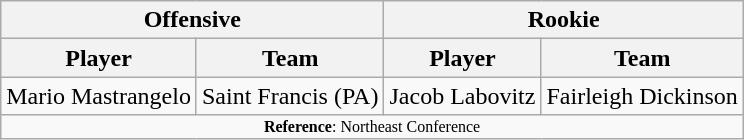<table class="wikitable">
<tr>
<th colspan="2">Offensive</th>
<th colspan="2">Rookie</th>
</tr>
<tr>
<th>Player</th>
<th>Team</th>
<th>Player</th>
<th>Team</th>
</tr>
<tr>
<td>Mario Mastrangelo</td>
<td>Saint Francis (PA)</td>
<td>Jacob Labovitz</td>
<td>Fairleigh Dickinson</td>
</tr>
<tr>
<td colspan="12"  style="font-size:8pt; text-align:center;"><strong>Reference</strong>: Northeast Conference</td>
</tr>
</table>
